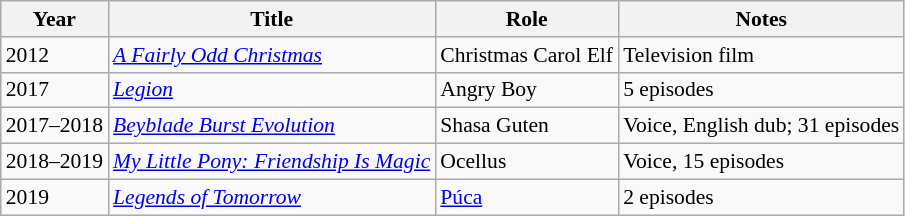<table class="wikitable" style="font-size: 90%;">
<tr>
<th>Year</th>
<th>Title</th>
<th>Role</th>
<th>Notes</th>
</tr>
<tr>
<td>2012</td>
<td><em><a href='#'>A Fairly Odd Christmas</a></em></td>
<td>Christmas Carol Elf</td>
<td>Television film</td>
</tr>
<tr>
<td>2017</td>
<td><em><a href='#'>Legion</a></em></td>
<td>Angry Boy</td>
<td>5 episodes</td>
</tr>
<tr>
<td>2017–2018</td>
<td><em><a href='#'>Beyblade Burst Evolution</a></em></td>
<td>Shasa Guten</td>
<td>Voice, English dub; 31 episodes</td>
</tr>
<tr>
<td>2018–2019</td>
<td><em><a href='#'>My Little Pony: Friendship Is Magic</a></em></td>
<td>Ocellus</td>
<td>Voice, 15 episodes</td>
</tr>
<tr>
<td>2019</td>
<td><em><a href='#'>Legends of Tomorrow</a></em></td>
<td><a href='#'>Púca</a></td>
<td>2 episodes</td>
</tr>
</table>
